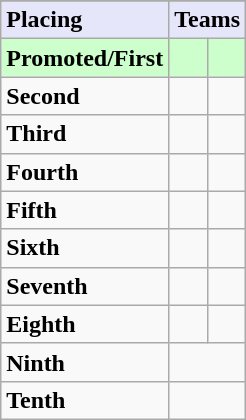<table class=wikitable>
<tr>
</tr>
<tr style="background: #E6E6FA;">
<td><strong>Placing</strong></td>
<td colspan="3" style="text-align:center"><strong>Teams</strong></td>
</tr>
<tr style="background: #ccffcc;">
<td><strong>Promoted/First</strong></td>
<td><strong></strong></td>
<td><strong></strong></td>
</tr>
<tr>
<td><strong>Second</strong></td>
<td></td>
<td></td>
</tr>
<tr>
<td><strong>Third</strong></td>
<td></td>
<td></td>
</tr>
<tr>
<td><strong>Fourth</strong></td>
<td></td>
<td></td>
</tr>
<tr>
<td><strong>Fifth</strong></td>
<td></td>
<td></td>
</tr>
<tr>
<td><strong>Sixth</strong></td>
<td></td>
<td></td>
</tr>
<tr>
<td><strong>Seventh</strong></td>
<td></td>
<td></td>
</tr>
<tr>
<td><strong>Eighth</strong></td>
<td></td>
<td></td>
</tr>
<tr>
<td><strong>Ninth</strong></td>
<td colspan=2></td>
</tr>
<tr>
<td><strong>Tenth</strong></td>
<td colspan=2></td>
</tr>
</table>
